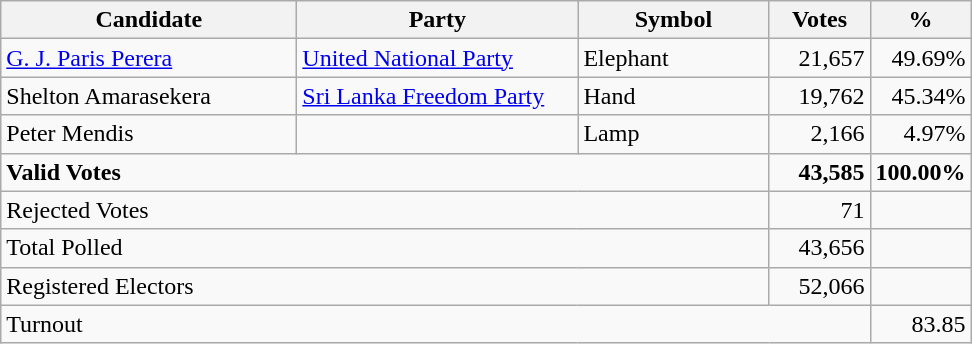<table class="wikitable" border="1" style="text-align:right;">
<tr>
<th align=left width="190">Candidate</th>
<th align=left width="180">Party</th>
<th align=left width="120">Symbol</th>
<th align=left width="60">Votes</th>
<th align=left width="60">%</th>
</tr>
<tr>
<td align=left><a href='#'>G. J. Paris Perera</a></td>
<td align=left><a href='#'>United National Party</a></td>
<td align=left>Elephant</td>
<td>21,657</td>
<td>49.69%</td>
</tr>
<tr>
<td align=left>Shelton Amarasekera</td>
<td align=left><a href='#'>Sri Lanka Freedom Party</a></td>
<td align=left>Hand</td>
<td>19,762</td>
<td>45.34%</td>
</tr>
<tr>
<td align=left>Peter Mendis</td>
<td></td>
<td align=left>Lamp</td>
<td>2,166</td>
<td>4.97%</td>
</tr>
<tr>
<td align=left colspan=3><strong>Valid Votes</strong></td>
<td><strong>43,585</strong></td>
<td><strong>100.00%</strong></td>
</tr>
<tr>
<td align=left colspan=3>Rejected Votes</td>
<td>71</td>
<td></td>
</tr>
<tr>
<td align=left colspan=3>Total Polled</td>
<td>43,656</td>
<td></td>
</tr>
<tr>
<td align=left colspan=3>Registered Electors</td>
<td>52,066</td>
<td></td>
</tr>
<tr>
<td align=left colspan=4>Turnout</td>
<td>83.85</td>
</tr>
</table>
